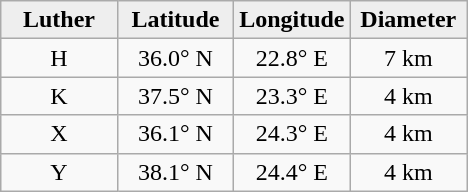<table class="wikitable">
<tr>
<th width="25%" style="background:#eeeeee;">Luther</th>
<th width="25%" style="background:#eeeeee;">Latitude</th>
<th width="25%" style="background:#eeeeee;">Longitude</th>
<th width="25%" style="background:#eeeeee;">Diameter</th>
</tr>
<tr>
<td align="center">H</td>
<td align="center">36.0° N</td>
<td align="center">22.8° E</td>
<td align="center">7 km</td>
</tr>
<tr>
<td align="center">K</td>
<td align="center">37.5° N</td>
<td align="center">23.3° E</td>
<td align="center">4 km</td>
</tr>
<tr>
<td align="center">X</td>
<td align="center">36.1° N</td>
<td align="center">24.3° E</td>
<td align="center">4 km</td>
</tr>
<tr>
<td align="center">Y</td>
<td align="center">38.1° N</td>
<td align="center">24.4° E</td>
<td align="center">4 km</td>
</tr>
</table>
